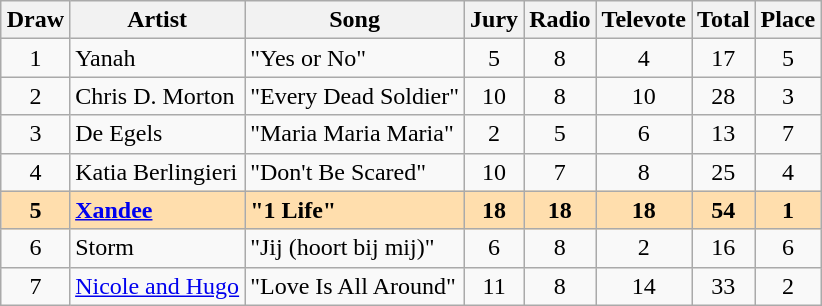<table class="sortable wikitable" style="margin: 1em auto 1em auto; text-align:center;">
<tr>
<th>Draw</th>
<th>Artist</th>
<th>Song</th>
<th>Jury</th>
<th>Radio</th>
<th>Televote</th>
<th>Total</th>
<th>Place</th>
</tr>
<tr>
<td>1</td>
<td align="left">Yanah</td>
<td align="left">"Yes or No"</td>
<td>5</td>
<td>8</td>
<td>4</td>
<td>17</td>
<td>5</td>
</tr>
<tr>
<td>2</td>
<td align="left">Chris D. Morton</td>
<td align="left">"Every Dead Soldier"</td>
<td>10</td>
<td>8</td>
<td>10</td>
<td>28</td>
<td>3</td>
</tr>
<tr>
<td>3</td>
<td align="left">De Egels</td>
<td align="left">"Maria Maria Maria"</td>
<td>2</td>
<td>5</td>
<td>6</td>
<td>13</td>
<td>7</td>
</tr>
<tr>
<td>4</td>
<td align="left">Katia Berlingieri</td>
<td align="left">"Don't Be Scared"</td>
<td>10</td>
<td>7</td>
<td>8</td>
<td>25</td>
<td>4</td>
</tr>
<tr style="font-weight:bold; background:navajowhite;">
<td>5</td>
<td align="left"><a href='#'>Xandee</a></td>
<td align="left">"1 Life"</td>
<td>18</td>
<td>18</td>
<td>18</td>
<td>54</td>
<td>1</td>
</tr>
<tr>
<td>6</td>
<td align="left">Storm</td>
<td align="left">"Jij (hoort bij mij)"</td>
<td>6</td>
<td>8</td>
<td>2</td>
<td>16</td>
<td>6</td>
</tr>
<tr>
<td>7</td>
<td align="left"><a href='#'>Nicole and Hugo</a></td>
<td align="left">"Love Is All Around"</td>
<td>11</td>
<td>8</td>
<td>14</td>
<td>33</td>
<td>2</td>
</tr>
</table>
